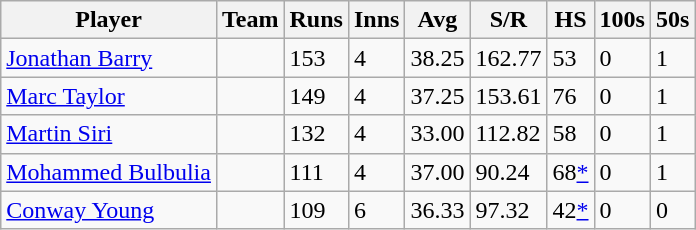<table class="wikitable">
<tr>
<th>Player</th>
<th>Team</th>
<th>Runs</th>
<th>Inns</th>
<th>Avg</th>
<th>S/R</th>
<th>HS</th>
<th>100s</th>
<th>50s</th>
</tr>
<tr>
<td><a href='#'>Jonathan Barry</a></td>
<td></td>
<td>153</td>
<td>4</td>
<td>38.25</td>
<td>162.77</td>
<td>53</td>
<td>0</td>
<td>1</td>
</tr>
<tr>
<td><a href='#'>Marc Taylor</a></td>
<td></td>
<td>149</td>
<td>4</td>
<td>37.25</td>
<td>153.61</td>
<td>76</td>
<td>0</td>
<td>1</td>
</tr>
<tr>
<td><a href='#'>Martin Siri</a></td>
<td></td>
<td>132</td>
<td>4</td>
<td>33.00</td>
<td>112.82</td>
<td>58</td>
<td>0</td>
<td>1</td>
</tr>
<tr>
<td><a href='#'>Mohammed Bulbulia</a></td>
<td></td>
<td>111</td>
<td>4</td>
<td>37.00</td>
<td>90.24</td>
<td>68<a href='#'>*</a></td>
<td>0</td>
<td>1</td>
</tr>
<tr>
<td><a href='#'>Conway Young</a></td>
<td></td>
<td>109</td>
<td>6</td>
<td>36.33</td>
<td>97.32</td>
<td>42<a href='#'>*</a></td>
<td>0</td>
<td>0</td>
</tr>
</table>
